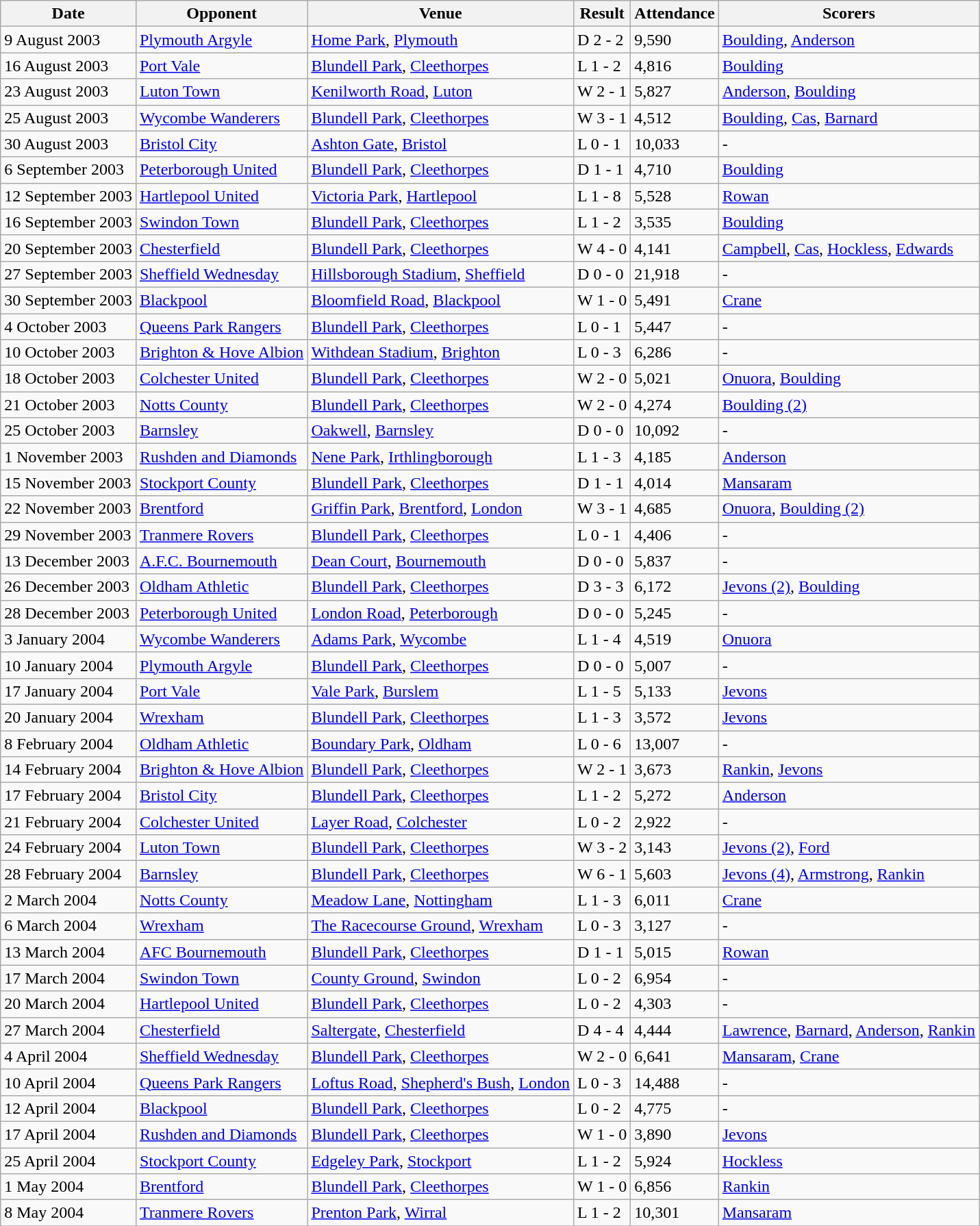<table class="wikitable">
<tr>
<th>Date</th>
<th>Opponent</th>
<th>Venue</th>
<th>Result</th>
<th>Attendance</th>
<th>Scorers</th>
</tr>
<tr>
<td>9 August 2003</td>
<td><a href='#'>Plymouth Argyle</a><br></td>
<td><a href='#'>Home Park</a>, <a href='#'>Plymouth</a></td>
<td>D 2 - 2</td>
<td>9,590</td>
<td><a href='#'>Boulding</a>, <a href='#'>Anderson</a></td>
</tr>
<tr>
<td>16 August 2003</td>
<td><a href='#'>Port Vale</a><br></td>
<td><a href='#'>Blundell Park</a>, <a href='#'>Cleethorpes</a></td>
<td>L 1 - 2</td>
<td>4,816</td>
<td><a href='#'>Boulding</a></td>
</tr>
<tr>
<td>23 August 2003</td>
<td><a href='#'>Luton Town</a><br></td>
<td><a href='#'>Kenilworth Road</a>, <a href='#'>Luton</a></td>
<td>W 2 - 1</td>
<td>5,827</td>
<td><a href='#'>Anderson</a>, <a href='#'>Boulding</a></td>
</tr>
<tr>
<td>25 August 2003</td>
<td><a href='#'>Wycombe Wanderers</a><br></td>
<td><a href='#'>Blundell Park</a>, <a href='#'>Cleethorpes</a></td>
<td>W 3 - 1</td>
<td>4,512</td>
<td><a href='#'>Boulding</a>, <a href='#'>Cas</a>, <a href='#'>Barnard</a></td>
</tr>
<tr>
<td>30 August 2003</td>
<td><a href='#'>Bristol City</a><br></td>
<td><a href='#'>Ashton Gate</a>, <a href='#'>Bristol</a></td>
<td>L 0 - 1</td>
<td>10,033</td>
<td>-</td>
</tr>
<tr>
<td>6 September 2003</td>
<td><a href='#'>Peterborough United</a><br></td>
<td><a href='#'>Blundell Park</a>, <a href='#'>Cleethorpes</a></td>
<td>D 1 - 1</td>
<td>4,710</td>
<td><a href='#'>Boulding</a></td>
</tr>
<tr>
<td>12 September 2003</td>
<td><a href='#'>Hartlepool United</a><br></td>
<td><a href='#'>Victoria Park</a>, <a href='#'>Hartlepool</a></td>
<td>L 1 - 8</td>
<td>5,528</td>
<td><a href='#'>Rowan</a></td>
</tr>
<tr>
<td>16 September 2003</td>
<td><a href='#'>Swindon Town</a><br></td>
<td><a href='#'>Blundell Park</a>, <a href='#'>Cleethorpes</a></td>
<td>L 1 - 2</td>
<td>3,535</td>
<td><a href='#'>Boulding</a></td>
</tr>
<tr>
<td>20 September 2003</td>
<td><a href='#'>Chesterfield</a><br></td>
<td><a href='#'>Blundell Park</a>, <a href='#'>Cleethorpes</a></td>
<td>W 4 - 0</td>
<td>4,141</td>
<td><a href='#'>Campbell</a>, <a href='#'>Cas</a>, <a href='#'>Hockless</a>, <a href='#'>Edwards</a></td>
</tr>
<tr>
<td>27 September 2003</td>
<td><a href='#'>Sheffield Wednesday</a><br></td>
<td><a href='#'>Hillsborough Stadium</a>, <a href='#'>Sheffield</a></td>
<td>D 0 - 0</td>
<td>21,918</td>
<td>-</td>
</tr>
<tr>
<td>30 September 2003</td>
<td><a href='#'>Blackpool</a><br></td>
<td><a href='#'>Bloomfield Road</a>, <a href='#'>Blackpool</a></td>
<td>W 1 - 0</td>
<td>5,491</td>
<td><a href='#'>Crane</a></td>
</tr>
<tr>
<td>4 October 2003</td>
<td><a href='#'>Queens Park Rangers</a><br></td>
<td><a href='#'>Blundell Park</a>, <a href='#'>Cleethorpes</a></td>
<td>L 0 - 1</td>
<td>5,447</td>
<td>-</td>
</tr>
<tr>
<td>10 October 2003</td>
<td><a href='#'>Brighton & Hove Albion</a><br></td>
<td><a href='#'>Withdean Stadium</a>, <a href='#'>Brighton</a></td>
<td>L 0 - 3</td>
<td>6,286</td>
<td>-</td>
</tr>
<tr>
<td>18 October 2003</td>
<td><a href='#'>Colchester United</a><br></td>
<td><a href='#'>Blundell Park</a>, <a href='#'>Cleethorpes</a></td>
<td>W 2 - 0</td>
<td>5,021</td>
<td><a href='#'>Onuora</a>, <a href='#'>Boulding</a></td>
</tr>
<tr>
<td>21 October 2003</td>
<td><a href='#'>Notts County</a><br></td>
<td><a href='#'>Blundell Park</a>, <a href='#'>Cleethorpes</a></td>
<td>W 2 - 0</td>
<td>4,274</td>
<td><a href='#'>Boulding (2)</a></td>
</tr>
<tr>
<td>25 October 2003</td>
<td><a href='#'>Barnsley</a><br></td>
<td><a href='#'>Oakwell</a>, <a href='#'>Barnsley</a></td>
<td>D 0 - 0</td>
<td>10,092</td>
<td>-</td>
</tr>
<tr>
<td>1 November 2003</td>
<td><a href='#'>Rushden and Diamonds</a><br></td>
<td><a href='#'>Nene Park</a>, <a href='#'>Irthlingborough</a></td>
<td>L 1 - 3</td>
<td>4,185</td>
<td><a href='#'>Anderson</a></td>
</tr>
<tr>
<td>15 November 2003</td>
<td><a href='#'>Stockport County</a><br></td>
<td><a href='#'>Blundell Park</a>, <a href='#'>Cleethorpes</a></td>
<td>D 1 - 1</td>
<td>4,014</td>
<td><a href='#'>Mansaram</a></td>
</tr>
<tr>
<td>22 November 2003</td>
<td><a href='#'>Brentford</a><br></td>
<td><a href='#'>Griffin Park</a>, <a href='#'>Brentford</a>, <a href='#'>London</a></td>
<td>W 3 - 1</td>
<td>4,685</td>
<td><a href='#'>Onuora</a>, <a href='#'>Boulding (2)</a></td>
</tr>
<tr>
<td>29 November 2003</td>
<td><a href='#'>Tranmere Rovers</a><br></td>
<td><a href='#'>Blundell Park</a>, <a href='#'>Cleethorpes</a></td>
<td>L 0 - 1</td>
<td>4,406</td>
<td>-</td>
</tr>
<tr>
<td>13 December 2003</td>
<td><a href='#'>A.F.C. Bournemouth</a><br></td>
<td><a href='#'>Dean Court</a>, <a href='#'>Bournemouth</a></td>
<td>D 0 - 0</td>
<td>5,837</td>
<td>-</td>
</tr>
<tr>
<td>26 December 2003</td>
<td><a href='#'>Oldham Athletic</a><br></td>
<td><a href='#'>Blundell Park</a>, <a href='#'>Cleethorpes</a></td>
<td>D 3 - 3</td>
<td>6,172</td>
<td><a href='#'>Jevons (2)</a>, <a href='#'>Boulding</a></td>
</tr>
<tr>
<td>28 December 2003</td>
<td><a href='#'>Peterborough United</a><br></td>
<td><a href='#'>London Road</a>, <a href='#'>Peterborough</a></td>
<td>D 0 - 0</td>
<td>5,245</td>
<td>-</td>
</tr>
<tr>
<td>3 January 2004</td>
<td><a href='#'>Wycombe Wanderers</a><br></td>
<td><a href='#'>Adams Park</a>, <a href='#'>Wycombe</a></td>
<td>L 1 - 4</td>
<td>4,519</td>
<td><a href='#'>Onuora</a></td>
</tr>
<tr>
<td>10 January 2004</td>
<td><a href='#'>Plymouth Argyle</a><br></td>
<td><a href='#'>Blundell Park</a>, <a href='#'>Cleethorpes</a></td>
<td>D 0 - 0</td>
<td>5,007</td>
<td>-</td>
</tr>
<tr>
<td>17 January 2004</td>
<td><a href='#'>Port Vale</a><br></td>
<td><a href='#'>Vale Park</a>, <a href='#'>Burslem</a></td>
<td>L 1 - 5</td>
<td>5,133</td>
<td><a href='#'>Jevons</a></td>
</tr>
<tr>
<td>20 January 2004</td>
<td><a href='#'>Wrexham</a><br></td>
<td><a href='#'>Blundell Park</a>, <a href='#'>Cleethorpes</a></td>
<td>L 1 - 3</td>
<td>3,572</td>
<td><a href='#'>Jevons</a></td>
</tr>
<tr>
<td>8 February 2004</td>
<td><a href='#'>Oldham Athletic</a><br></td>
<td><a href='#'>Boundary Park</a>, <a href='#'>Oldham</a></td>
<td>L 0 - 6</td>
<td>13,007</td>
<td>-</td>
</tr>
<tr>
<td>14 February 2004</td>
<td><a href='#'>Brighton & Hove Albion</a><br></td>
<td><a href='#'>Blundell Park</a>, <a href='#'>Cleethorpes</a></td>
<td>W 2 - 1</td>
<td>3,673</td>
<td><a href='#'>Rankin</a>, <a href='#'>Jevons</a></td>
</tr>
<tr>
<td>17 February 2004</td>
<td><a href='#'>Bristol City</a><br></td>
<td><a href='#'>Blundell Park</a>, <a href='#'>Cleethorpes</a></td>
<td>L 1 - 2</td>
<td>5,272</td>
<td><a href='#'>Anderson</a></td>
</tr>
<tr>
<td>21 February 2004</td>
<td><a href='#'>Colchester United</a><br></td>
<td><a href='#'>Layer Road</a>, <a href='#'>Colchester</a></td>
<td>L 0 - 2</td>
<td>2,922</td>
<td>-</td>
</tr>
<tr>
<td>24 February 2004</td>
<td><a href='#'>Luton Town</a><br></td>
<td><a href='#'>Blundell Park</a>, <a href='#'>Cleethorpes</a></td>
<td>W 3 - 2</td>
<td>3,143</td>
<td><a href='#'>Jevons (2)</a>, <a href='#'>Ford</a></td>
</tr>
<tr>
<td>28 February 2004</td>
<td><a href='#'>Barnsley</a><br></td>
<td><a href='#'>Blundell Park</a>, <a href='#'>Cleethorpes</a></td>
<td>W 6 - 1</td>
<td>5,603</td>
<td><a href='#'>Jevons (4)</a>, <a href='#'>Armstrong</a>, <a href='#'>Rankin</a></td>
</tr>
<tr>
<td>2 March 2004</td>
<td><a href='#'>Notts County</a><br></td>
<td><a href='#'>Meadow Lane</a>, <a href='#'>Nottingham</a></td>
<td>L 1 - 3</td>
<td>6,011</td>
<td><a href='#'>Crane</a></td>
</tr>
<tr>
<td>6 March 2004</td>
<td><a href='#'>Wrexham</a><br></td>
<td><a href='#'>The Racecourse Ground</a>, <a href='#'>Wrexham</a></td>
<td>L 0 - 3</td>
<td>3,127</td>
<td>-</td>
</tr>
<tr>
<td>13 March 2004</td>
<td><a href='#'>AFC Bournemouth</a><br></td>
<td><a href='#'>Blundell Park</a>, <a href='#'>Cleethorpes</a></td>
<td>D 1 - 1</td>
<td>5,015</td>
<td><a href='#'>Rowan</a></td>
</tr>
<tr>
<td>17 March 2004</td>
<td><a href='#'>Swindon Town</a><br></td>
<td><a href='#'>County Ground</a>, <a href='#'>Swindon</a></td>
<td>L 0 - 2</td>
<td>6,954</td>
<td>-</td>
</tr>
<tr>
<td>20 March 2004</td>
<td><a href='#'>Hartlepool United</a><br></td>
<td><a href='#'>Blundell Park</a>, <a href='#'>Cleethorpes</a></td>
<td>L 0 - 2</td>
<td>4,303</td>
<td>-</td>
</tr>
<tr>
<td>27 March 2004</td>
<td><a href='#'>Chesterfield</a><br></td>
<td><a href='#'>Saltergate</a>, <a href='#'>Chesterfield</a></td>
<td>D 4 - 4</td>
<td>4,444</td>
<td><a href='#'>Lawrence</a>, <a href='#'>Barnard</a>, <a href='#'>Anderson</a>, <a href='#'>Rankin</a></td>
</tr>
<tr>
<td>4 April 2004</td>
<td><a href='#'>Sheffield Wednesday</a><br></td>
<td><a href='#'>Blundell Park</a>, <a href='#'>Cleethorpes</a></td>
<td>W 2 - 0</td>
<td>6,641</td>
<td><a href='#'>Mansaram</a>, <a href='#'>Crane</a></td>
</tr>
<tr>
<td>10 April 2004</td>
<td><a href='#'>Queens Park Rangers</a><br></td>
<td><a href='#'>Loftus Road</a>, <a href='#'>Shepherd's Bush</a>, <a href='#'>London</a></td>
<td>L 0 - 3</td>
<td>14,488</td>
<td>-</td>
</tr>
<tr>
<td>12 April 2004</td>
<td><a href='#'>Blackpool</a><br></td>
<td><a href='#'>Blundell Park</a>, <a href='#'>Cleethorpes</a></td>
<td>L 0 - 2</td>
<td>4,775</td>
<td>-</td>
</tr>
<tr>
<td>17 April 2004</td>
<td><a href='#'>Rushden and Diamonds</a><br></td>
<td><a href='#'>Blundell Park</a>, <a href='#'>Cleethorpes</a></td>
<td>W 1 - 0</td>
<td>3,890</td>
<td><a href='#'>Jevons</a></td>
</tr>
<tr>
<td>25 April 2004</td>
<td><a href='#'>Stockport County</a><br></td>
<td><a href='#'>Edgeley Park</a>, <a href='#'>Stockport</a></td>
<td>L 1 - 2</td>
<td>5,924</td>
<td><a href='#'>Hockless</a></td>
</tr>
<tr>
<td>1 May 2004</td>
<td><a href='#'>Brentford</a><br></td>
<td><a href='#'>Blundell Park</a>, <a href='#'>Cleethorpes</a></td>
<td>W 1 - 0</td>
<td>6,856</td>
<td><a href='#'>Rankin</a></td>
</tr>
<tr>
<td>8 May 2004</td>
<td><a href='#'>Tranmere Rovers</a><br></td>
<td><a href='#'>Prenton Park</a>, <a href='#'>Wirral</a></td>
<td>L 1 - 2</td>
<td>10,301</td>
<td><a href='#'>Mansaram</a></td>
</tr>
<tr>
</tr>
</table>
